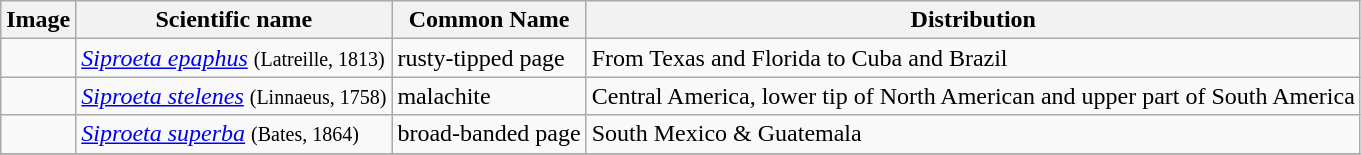<table class="wikitable">
<tr>
<th>Image</th>
<th>Scientific name</th>
<th>Common Name</th>
<th>Distribution</th>
</tr>
<tr>
<td></td>
<td><em><a href='#'>Siproeta epaphus</a></em> <small>(Latreille, 1813)</small></td>
<td>rusty-tipped page</td>
<td>From Texas and Florida to Cuba and Brazil</td>
</tr>
<tr>
<td></td>
<td><em><a href='#'>Siproeta stelenes</a></em> <small>(Linnaeus, 1758)</small></td>
<td>malachite</td>
<td>Central America, lower tip of North American and upper part of South America</td>
</tr>
<tr>
<td></td>
<td><em><a href='#'>Siproeta superba</a></em> <small>(Bates, 1864)</small></td>
<td>broad-banded page</td>
<td>South Mexico & Guatemala</td>
</tr>
<tr>
</tr>
</table>
